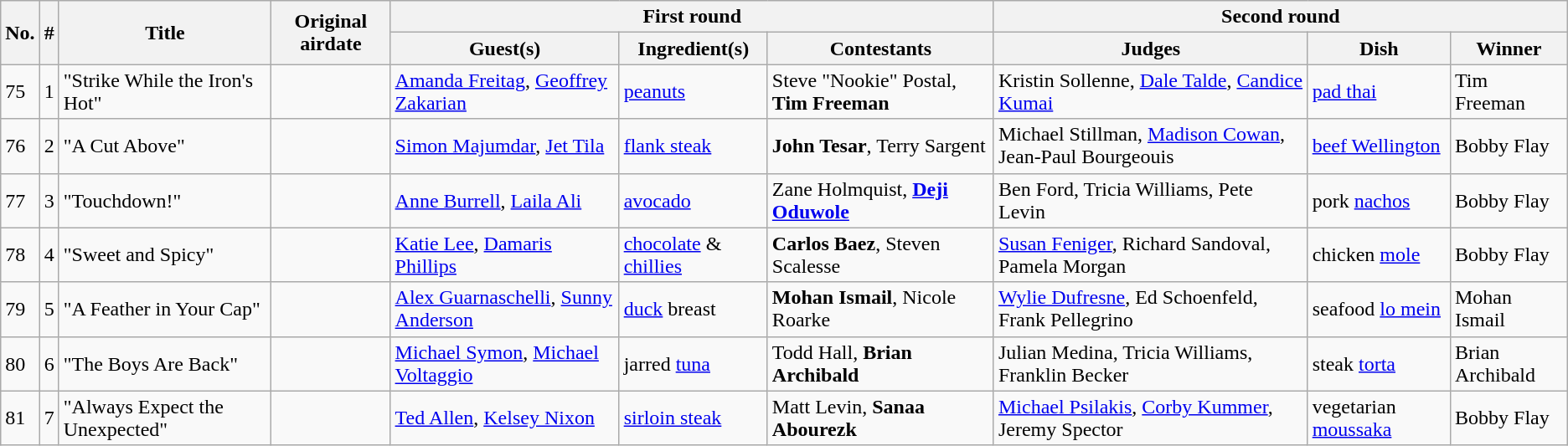<table class="wikitable">
<tr>
<th rowspan="2">No.</th>
<th rowspan="2">#</th>
<th rowspan="2">Title</th>
<th rowspan="2">Original airdate</th>
<th colspan="3">First round</th>
<th colspan="3">Second round</th>
</tr>
<tr>
<th>Guest(s)</th>
<th>Ingredient(s)</th>
<th>Contestants</th>
<th>Judges</th>
<th>Dish</th>
<th>Winner</th>
</tr>
<tr>
<td>75</td>
<td>1</td>
<td>"Strike While the Iron's Hot"</td>
<td></td>
<td><a href='#'>Amanda Freitag</a>, <a href='#'>Geoffrey Zakarian</a></td>
<td><a href='#'>peanuts</a></td>
<td>Steve "Nookie" Postal, <strong>Tim Freeman</strong></td>
<td>Kristin Sollenne, <a href='#'>Dale Talde</a>, <a href='#'>Candice Kumai</a></td>
<td><a href='#'>pad thai</a></td>
<td>Tim Freeman</td>
</tr>
<tr>
<td>76</td>
<td>2</td>
<td>"A Cut Above"</td>
<td></td>
<td><a href='#'>Simon Majumdar</a>, <a href='#'>Jet Tila</a></td>
<td><a href='#'>flank steak</a></td>
<td><strong>John Tesar</strong>, Terry Sargent</td>
<td>Michael Stillman, <a href='#'>Madison Cowan</a>, Jean-Paul Bourgeouis</td>
<td><a href='#'>beef Wellington</a></td>
<td>Bobby Flay</td>
</tr>
<tr>
<td>77</td>
<td>3</td>
<td>"Touchdown!"</td>
<td></td>
<td><a href='#'>Anne Burrell</a>, <a href='#'>Laila Ali</a></td>
<td><a href='#'>avocado</a></td>
<td>Zane Holmquist, <strong><a href='#'>Deji Oduwole</a></strong></td>
<td>Ben Ford, Tricia Williams, Pete Levin</td>
<td>pork <a href='#'>nachos</a></td>
<td>Bobby Flay</td>
</tr>
<tr>
<td>78</td>
<td>4</td>
<td>"Sweet and Spicy"</td>
<td></td>
<td><a href='#'>Katie Lee</a>, <a href='#'>Damaris Phillips</a></td>
<td><a href='#'>chocolate</a> & <a href='#'>chillies</a></td>
<td><strong>Carlos Baez</strong>, Steven Scalesse</td>
<td><a href='#'>Susan Feniger</a>, Richard Sandoval, Pamela Morgan</td>
<td>chicken <a href='#'>mole</a></td>
<td>Bobby Flay</td>
</tr>
<tr>
<td>79</td>
<td>5</td>
<td>"A Feather in Your Cap"</td>
<td></td>
<td><a href='#'>Alex Guarnaschelli</a>, <a href='#'>Sunny Anderson</a></td>
<td><a href='#'>duck</a> breast</td>
<td><strong>Mohan Ismail</strong>, Nicole Roarke</td>
<td><a href='#'>Wylie Dufresne</a>, Ed Schoenfeld, Frank Pellegrino</td>
<td>seafood <a href='#'>lo mein</a></td>
<td>Mohan Ismail</td>
</tr>
<tr>
<td>80</td>
<td>6</td>
<td>"The Boys Are Back"</td>
<td></td>
<td><a href='#'>Michael Symon</a>, <a href='#'>Michael Voltaggio</a></td>
<td>jarred <a href='#'>tuna</a></td>
<td>Todd Hall, <strong>Brian Archibald</strong></td>
<td>Julian Medina, Tricia Williams, Franklin Becker</td>
<td>steak <a href='#'>torta</a></td>
<td>Brian Archibald</td>
</tr>
<tr>
<td>81</td>
<td>7</td>
<td>"Always Expect the Unexpected"</td>
<td></td>
<td><a href='#'>Ted Allen</a>, <a href='#'>Kelsey Nixon</a></td>
<td><a href='#'>sirloin steak</a></td>
<td>Matt Levin, <strong>Sanaa Abourezk</strong></td>
<td><a href='#'>Michael Psilakis</a>, <a href='#'>Corby Kummer</a>, Jeremy Spector</td>
<td>vegetarian <a href='#'>moussaka</a></td>
<td>Bobby Flay</td>
</tr>
</table>
